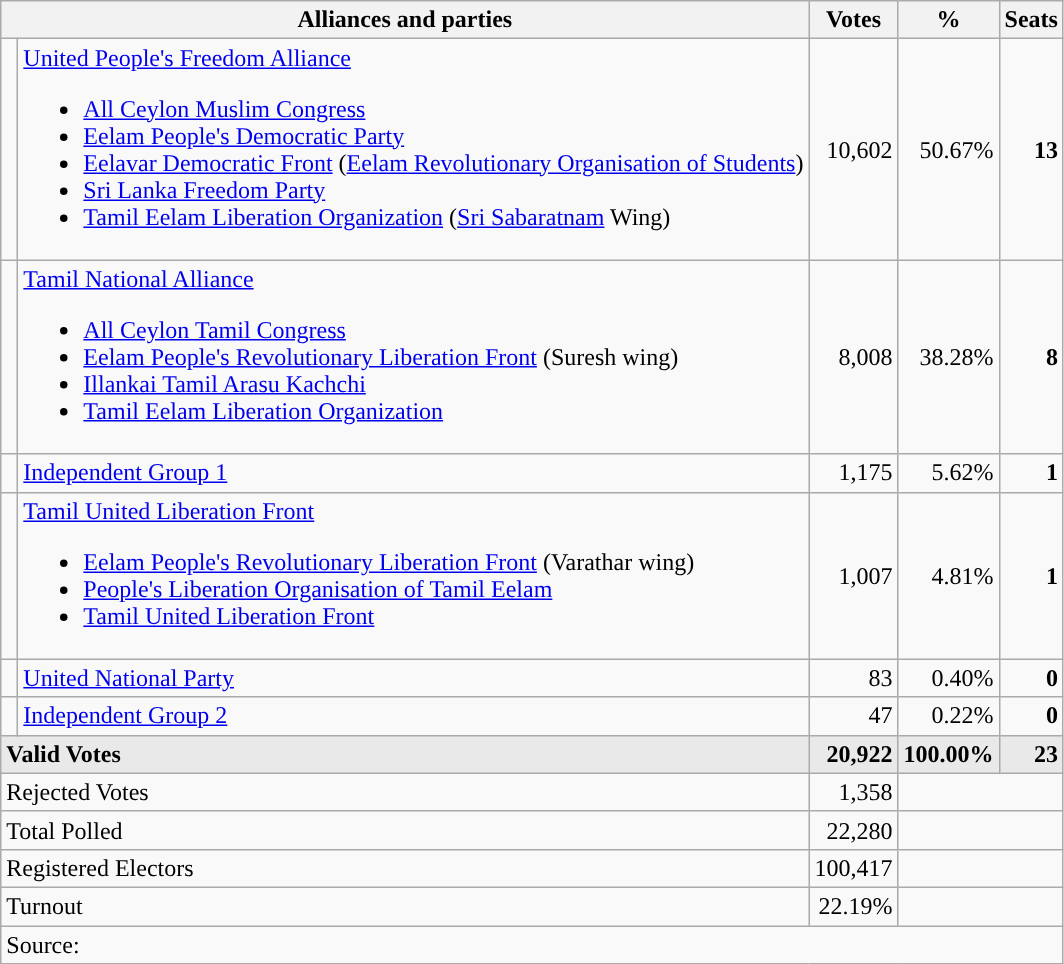<table class="wikitable" border="1" style="text-align:right;">
<tr>
<th valign=bottom align=left colspan=2>Alliances and parties</th>
<th valign=bottom align=center>Votes</th>
<th valign=bottom align=center>%</th>
<th valign=bottom align=center>Seats</th>
</tr>
<tr>
<td style="background-color:"> </td>
<td style="text-align:left;"><a href='#'>United People's Freedom Alliance</a><br><ul><li><a href='#'>All Ceylon Muslim Congress</a></li><li><a href='#'>Eelam People's Democratic Party</a></li><li><a href='#'>Eelavar Democratic Front</a> (<a href='#'>Eelam Revolutionary Organisation of Students</a>)</li><li><a href='#'>Sri Lanka Freedom Party</a></li><li><a href='#'>Tamil Eelam Liberation Organization</a> (<a href='#'>Sri Sabaratnam</a> Wing)</li></ul></td>
<td>10,602</td>
<td>50.67%</td>
<td><strong>13</strong></td>
</tr>
<tr>
<td style="background-color:"> </td>
<td style="text-align:left;"><a href='#'>Tamil National Alliance</a><br><ul><li><a href='#'>All Ceylon Tamil Congress</a></li><li><a href='#'>Eelam People's Revolutionary Liberation Front</a> (Suresh wing)</li><li><a href='#'>Illankai Tamil Arasu Kachchi</a></li><li><a href='#'>Tamil Eelam Liberation Organization</a></li></ul></td>
<td>8,008</td>
<td>38.28%</td>
<td><strong>8</strong></td>
</tr>
<tr>
<td style="background-color:"> </td>
<td style="text-align:left;"><a href='#'>Independent Group 1</a></td>
<td>1,175</td>
<td>5.62%</td>
<td><strong>1</strong></td>
</tr>
<tr>
<td style="background-color:"> </td>
<td style="text-align:left;"><a href='#'>Tamil United Liberation Front</a><br><ul><li><a href='#'>Eelam People's Revolutionary Liberation Front</a> (Varathar wing)</li><li><a href='#'>People's Liberation Organisation of Tamil Eelam</a></li><li><a href='#'>Tamil United Liberation Front</a></li></ul></td>
<td>1,007</td>
<td>4.81%</td>
<td><strong>1</strong></td>
</tr>
<tr>
<td style="background-color:"> </td>
<td style="text-align:left;"><a href='#'>United National Party</a></td>
<td>83</td>
<td>0.40%</td>
<td><strong>0</strong></td>
</tr>
<tr>
<td style="background-color:"> </td>
<td style="text-align:left;"><a href='#'>Independent Group 2</a></td>
<td>47</td>
<td>0.22%</td>
<td><strong>0</strong></td>
</tr>
<tr style="background-color:#E9E9E9; font-weight:bold">
<td colspan=2 style="text-align:left;">Valid Votes</td>
<td>20,922</td>
<td>100.00%</td>
<td>23</td>
</tr>
<tr>
<td colspan=2 style="text-align:left;">Rejected Votes</td>
<td>1,358</td>
<td colspan=2></td>
</tr>
<tr>
<td colspan=2 style="text-align:left;">Total Polled</td>
<td>22,280</td>
<td colspan=2></td>
</tr>
<tr>
<td colspan=2 style="text-align:left;">Registered Electors</td>
<td>100,417</td>
<td colspan=2></td>
</tr>
<tr>
<td colspan=2 style="text-align:left;">Turnout</td>
<td>22.19%</td>
<td colspan=2></td>
</tr>
<tr>
<td align=left colspan=5>Source:</td>
</tr>
</table>
